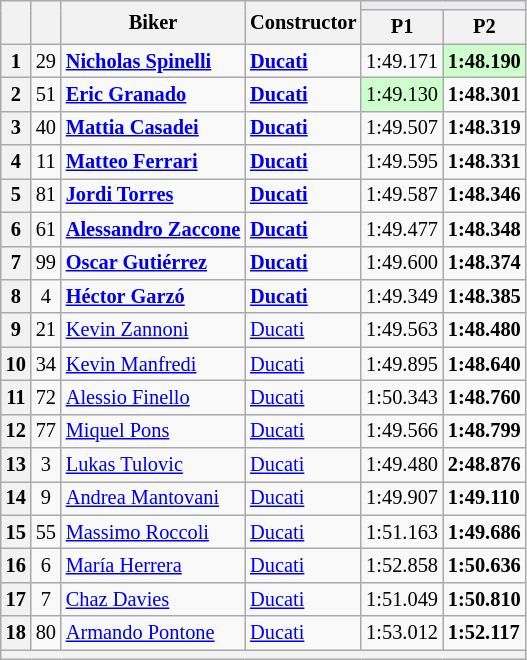<table class="wikitable sortable" style="font-size: 85%;">
<tr>
<th rowspan="2"></th>
<th rowspan="2"></th>
<th rowspan="2">Biker</th>
<th rowspan="2">Constructor</th>
<th colspan="2" style="background:#eaecf0; text-align:center;"></th>
</tr>
<tr>
<th scope="col">P1</th>
<th scope="col">P2</th>
</tr>
<tr>
<th scope="row">1</th>
<td align="center">29</td>
<td><strong> <a href='#'>Nicholas Spinelli</a></strong></td>
<td><strong><a href='#'>Ducati</a></strong></td>
<td>1:49.171</td>
<td style="background:#ccffcc;"><strong>1:48.190</strong></td>
</tr>
<tr>
<th scope="row">2</th>
<td align="center">51</td>
<td><strong> <a href='#'>Eric Granado</a></strong></td>
<td><strong><a href='#'>Ducati</a></strong></td>
<td style="background:#ccffcc;">1:49.130</td>
<td><strong>1:48.301</strong></td>
</tr>
<tr>
<th scope="row">3</th>
<td align="center">40</td>
<td><strong></strong> <strong><a href='#'>Mattia Casadei</a></strong></td>
<td><strong><a href='#'>Ducati</a></strong></td>
<td>1:49.507</td>
<td><strong>1:48.319</strong></td>
</tr>
<tr>
<th scope="row">4</th>
<td align="center">11</td>
<td><strong> <a href='#'>Matteo Ferrari</a></strong></td>
<td><strong><a href='#'>Ducati</a></strong></td>
<td>1:49.595</td>
<td><strong>1:48.331</strong></td>
</tr>
<tr>
<th scope="row">5</th>
<td align="center">81</td>
<td><strong> <a href='#'>Jordi Torres</a></strong></td>
<td><strong><a href='#'>Ducati</a></strong></td>
<td>1:49.587</td>
<td><strong>1:48.346</strong></td>
</tr>
<tr>
<th scope="row">6</th>
<td align="center">61</td>
<td><strong> <a href='#'>Alessandro Zaccone</a></strong></td>
<td><strong><a href='#'>Ducati</a></strong></td>
<td>1:49.477</td>
<td><strong>1:48.348</strong></td>
</tr>
<tr>
<th scope="row">7</th>
<td align="center">99</td>
<td><strong> <a href='#'>Oscar Gutiérrez</a></strong></td>
<td><strong><a href='#'>Ducati</a></strong></td>
<td>1:49.600</td>
<td><strong>1:48.374</strong></td>
</tr>
<tr>
<th scope="row">8</th>
<td align="center">4</td>
<td><strong> <a href='#'>Héctor Garzó</a></strong></td>
<td><strong><a href='#'>Ducati</a></strong></td>
<td>1:49.349</td>
<td><strong>1:48.385</strong></td>
</tr>
<tr>
<th scope="row">9</th>
<td align="center">21</td>
<td> <a href='#'>Kevin Zannoni</a></td>
<td><a href='#'>Ducati</a></td>
<td>1:49.563</td>
<td><strong>1:48.480</strong></td>
</tr>
<tr>
<th scope="row">10</th>
<td align="center">34</td>
<td> <a href='#'>Kevin Manfredi</a></td>
<td><a href='#'>Ducati</a></td>
<td>1:49.895</td>
<td><strong>1:48.640</strong></td>
</tr>
<tr>
<th scope="row">11</th>
<td align="center">72</td>
<td> <a href='#'>Alessio Finello</a></td>
<td><a href='#'>Ducati</a></td>
<td>1:50.343</td>
<td><strong>1:48.760</strong></td>
</tr>
<tr>
<th scope="row">12</th>
<td align="center">77</td>
<td> <a href='#'>Miquel Pons</a></td>
<td><a href='#'>Ducati</a></td>
<td>1:49.566</td>
<td><strong>1:48.799</strong></td>
</tr>
<tr>
<th scope="row">13</th>
<td align="center">3</td>
<td> <a href='#'>Lukas Tulovic</a></td>
<td><a href='#'>Ducati</a></td>
<td>1:49.480</td>
<td><strong>2:48.876</strong></td>
</tr>
<tr>
<th scope="row">14</th>
<td align="center">9</td>
<td> <a href='#'>Andrea Mantovani</a></td>
<td><a href='#'>Ducati</a></td>
<td>1:49.907</td>
<td><strong>1:49.110</strong></td>
</tr>
<tr>
<th scope="row">15</th>
<td align="center">55</td>
<td> <a href='#'>Massimo Roccoli</a></td>
<td><a href='#'>Ducati</a></td>
<td>1:51.163</td>
<td><strong>1:49.686</strong></td>
</tr>
<tr>
<th scope="row">16</th>
<td align="center">6</td>
<td> <a href='#'>María Herrera</a></td>
<td><a href='#'>Ducati</a></td>
<td>1:52.858</td>
<td><strong>1:50.636</strong></td>
</tr>
<tr>
<th scope="row">17</th>
<td align="center">7</td>
<td> <a href='#'>Chaz Davies</a></td>
<td><a href='#'>Ducati</a></td>
<td>1:51.049</td>
<td><strong>1:50.810</strong></td>
</tr>
<tr>
<th scope="row">18</th>
<td align="center">80</td>
<td> <a href='#'>Armando Pontone</a></td>
<td><a href='#'>Ducati</a></td>
<td>1:53.012</td>
<td><strong>1:52.117</strong></td>
</tr>
<tr>
<th colspan="6"></th>
</tr>
</table>
